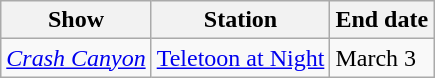<table class="wikitable sortable">
<tr>
<th>Show</th>
<th>Station</th>
<th>End date</th>
</tr>
<tr>
<td><em><a href='#'>Crash Canyon</a></em></td>
<td><a href='#'>Teletoon at Night</a></td>
<td>March 3</td>
</tr>
</table>
